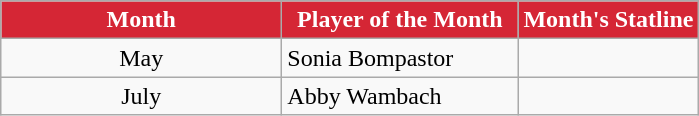<table class="wikitable">
<tr>
<th style="color:white; background:#D52635; width:180px;">Month</th>
<th style="color:white; background:#D52635; width:150px;">Player of the Month</th>
<th style="color:white; background:#D52635;">Month's Statline</th>
</tr>
<tr>
<td align=center>May</td>
<td> Sonia Bompastor</td>
<td></td>
</tr>
<tr>
<td align=center>July</td>
<td> Abby Wambach</td>
<td></td>
</tr>
</table>
